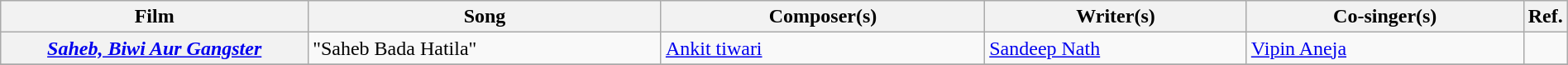<table class="wikitable plainrowheaders" width="100%" textcolor:#000;">
<tr>
<th scope="col" width=20%><strong>Film</strong></th>
<th scope="col" width=23%><strong>Song</strong></th>
<th scope="col" width=21%><strong>Composer(s)</strong></th>
<th scope="col" width=17%><strong>Writer(s)</strong></th>
<th scope="col" width=18%><strong>Co-singer(s)</strong></th>
<th scope="col" width=1%><strong>Ref.</strong></th>
</tr>
<tr>
<th scope="row"><em><a href='#'>Saheb, Biwi Aur Gangster</a></em></th>
<td>"Saheb Bada Hatila"</td>
<td><a href='#'>Ankit tiwari</a></td>
<td><a href='#'>Sandeep Nath</a></td>
<td><a href='#'>Vipin Aneja</a></td>
<td></td>
</tr>
<tr>
</tr>
</table>
